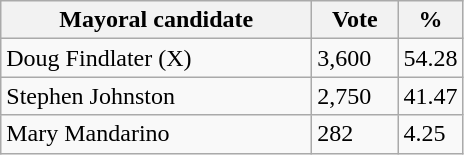<table class="wikitable">
<tr>
<th bgcolor="#DDDDFF" width="200px">Mayoral candidate</th>
<th bgcolor="#DDDDFF" width="50px">Vote</th>
<th bgcolor="#DDDDFF" width="30px">%</th>
</tr>
<tr>
<td>Doug Findlater (X)</td>
<td>3,600</td>
<td>54.28</td>
</tr>
<tr>
<td>Stephen Johnston</td>
<td>2,750</td>
<td>41.47</td>
</tr>
<tr>
<td>Mary Mandarino</td>
<td>282</td>
<td>4.25</td>
</tr>
</table>
